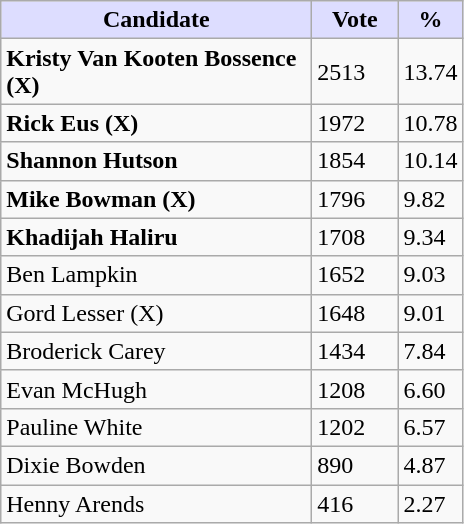<table class="wikitable">
<tr>
<th style="background:#ddf; width:200px;">Candidate</th>
<th style="background:#ddf; width:50px;">Vote</th>
<th style="background:#ddf; width:30px;">%</th>
</tr>
<tr>
<td><strong> Kristy Van Kooten Bossence (X)</strong></td>
<td>2513</td>
<td>13.74</td>
</tr>
<tr>
<td><strong>Rick Eus (X)</strong></td>
<td>1972</td>
<td>10.78</td>
</tr>
<tr>
<td><strong>Shannon Hutson</strong></td>
<td>1854</td>
<td>10.14</td>
</tr>
<tr>
<td><strong>Mike Bowman (X)</strong></td>
<td>1796</td>
<td>9.82</td>
</tr>
<tr>
<td><strong>Khadijah Haliru</strong></td>
<td>1708</td>
<td>9.34</td>
</tr>
<tr>
<td>Ben Lampkin</td>
<td>1652</td>
<td>9.03</td>
</tr>
<tr>
<td>Gord Lesser (X)</td>
<td>1648</td>
<td>9.01</td>
</tr>
<tr>
<td>Broderick Carey</td>
<td>1434</td>
<td>7.84</td>
</tr>
<tr>
<td>Evan McHugh</td>
<td>1208</td>
<td>6.60</td>
</tr>
<tr>
<td>Pauline White</td>
<td>1202</td>
<td>6.57</td>
</tr>
<tr>
<td>Dixie Bowden</td>
<td>890</td>
<td>4.87</td>
</tr>
<tr>
<td>Henny Arends</td>
<td>416</td>
<td>2.27</td>
</tr>
</table>
